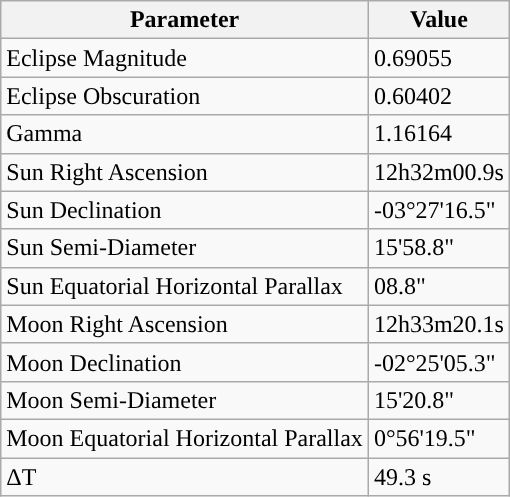<table class="wikitable">
<tr>
<th>Parameter</th>
<th>Value</th>
</tr>
<tr>
<td>Eclipse Magnitude</td>
<td>0.69055</td>
</tr>
<tr>
<td>Eclipse Obscuration</td>
<td>0.60402</td>
</tr>
<tr>
<td>Gamma</td>
<td>1.16164</td>
</tr>
<tr>
<td>Sun Right Ascension</td>
<td>12h32m00.9s</td>
</tr>
<tr>
<td>Sun Declination</td>
<td>-03°27'16.5"</td>
</tr>
<tr>
<td>Sun Semi-Diameter</td>
<td>15'58.8"</td>
</tr>
<tr>
<td>Sun Equatorial Horizontal Parallax</td>
<td>08.8"</td>
</tr>
<tr>
<td>Moon Right Ascension</td>
<td>12h33m20.1s</td>
</tr>
<tr>
<td>Moon Declination</td>
<td>-02°25'05.3"</td>
</tr>
<tr>
<td>Moon Semi-Diameter</td>
<td>15'20.8"</td>
</tr>
<tr>
<td>Moon Equatorial Horizontal Parallax</td>
<td>0°56'19.5"</td>
</tr>
<tr>
<td>ΔT</td>
<td>49.3 s</td>
</tr>
</table>
